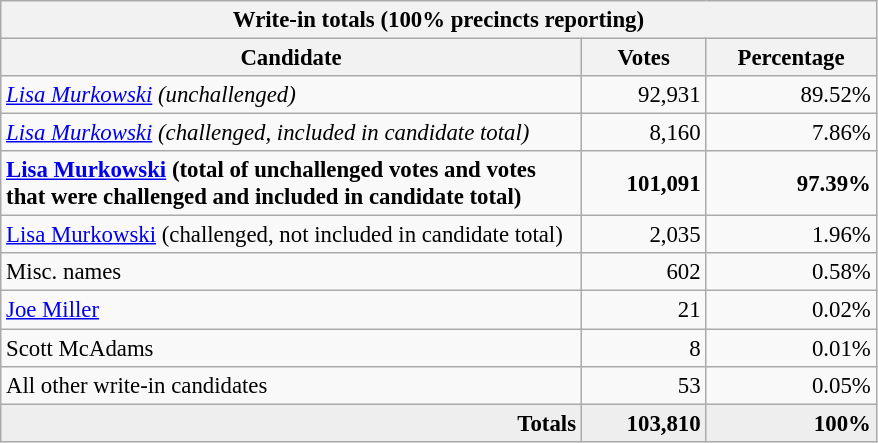<table class="wikitable" style="font-size: 95%">
<tr>
<th colspan=4>Write-in totals (100% precincts reporting)</th>
</tr>
<tr>
<th style="width: 25em">Candidate</th>
<th style="width: 5em">Votes</th>
<th style="width: 7em">Percentage</th>
</tr>
<tr>
<td><em><a href='#'>Lisa Murkowski</a> (unchallenged)</em></td>
<td style="text-align:right">92,931</td>
<td style="text-align:right">89.52%</td>
</tr>
<tr>
<td><em><a href='#'>Lisa Murkowski</a> (challenged, included in candidate total)</em></td>
<td style="text-align:right">8,160</td>
<td style="text-align:right">7.86%</td>
</tr>
<tr>
<td><strong><a href='#'>Lisa Murkowski</a> (total of unchallenged votes and votes that were challenged and included in candidate total)</strong></td>
<td style="text-align:right"><strong>101,091</strong></td>
<td style="text-align:right"><strong>97.39%</strong></td>
</tr>
<tr>
<td><a href='#'>Lisa Murkowski</a> (challenged, not included in candidate total)</td>
<td style="text-align:right">2,035</td>
<td style="text-align:right">1.96%</td>
</tr>
<tr>
<td>Misc. names</td>
<td style="text-align:right">602</td>
<td style="text-align:right">0.58%</td>
</tr>
<tr>
<td><a href='#'>Joe Miller</a></td>
<td style="text-align:right">21</td>
<td style="text-align:right">0.02%</td>
</tr>
<tr>
<td>Scott McAdams</td>
<td style="text-align:right">8</td>
<td style="text-align:right">0.01%</td>
</tr>
<tr>
<td>All other write-in candidates</td>
<td style="text-align:right">53</td>
<td style="text-align:right">0.05%</td>
</tr>
<tr style="background:#eee; text-align:right">
<td><strong>Totals</strong></td>
<td><strong>103,810</strong></td>
<td><strong>100%</strong></td>
</tr>
</table>
